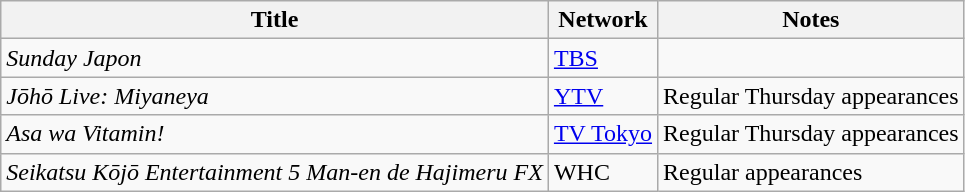<table class="wikitable">
<tr>
<th>Title</th>
<th>Network</th>
<th>Notes</th>
</tr>
<tr>
<td><em>Sunday Japon</em></td>
<td><a href='#'>TBS</a></td>
<td></td>
</tr>
<tr>
<td><em>Jōhō Live: Miyaneya</em></td>
<td><a href='#'>YTV</a></td>
<td>Regular Thursday appearances</td>
</tr>
<tr>
<td><em>Asa wa Vitamin!</em></td>
<td><a href='#'>TV Tokyo</a></td>
<td>Regular Thursday appearances</td>
</tr>
<tr>
<td><em>Seikatsu Kōjō Entertainment 5 Man-en de Hajimeru FX</em></td>
<td>WHC</td>
<td>Regular appearances</td>
</tr>
</table>
